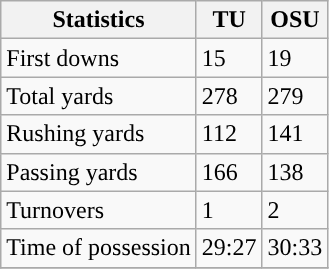<table class="wikitable" style="float: left;">
<tr>
<th>Statistics</th>
<th>TU</th>
<th>OSU</th>
</tr>
<tr>
<td>First downs</td>
<td>15</td>
<td>19</td>
</tr>
<tr>
<td>Total yards</td>
<td>278</td>
<td>279</td>
</tr>
<tr>
<td>Rushing yards</td>
<td>112</td>
<td>141</td>
</tr>
<tr>
<td>Passing yards</td>
<td>166</td>
<td>138</td>
</tr>
<tr>
<td>Turnovers</td>
<td>1</td>
<td>2</td>
</tr>
<tr>
<td>Time of possession</td>
<td>29:27</td>
<td>30:33</td>
</tr>
<tr>
</tr>
</table>
